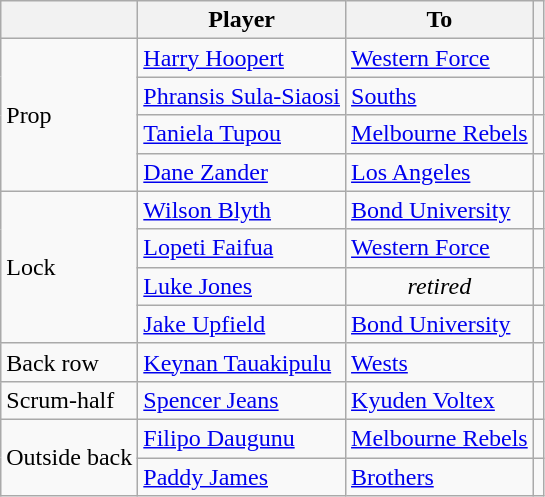<table class="wikitable">
<tr>
<th></th>
<th>Player</th>
<th>To</th>
<th></th>
</tr>
<tr>
<td rowspan=4>Prop</td>
<td><a href='#'>Harry Hoopert</a></td>
<td><a href='#'>Western Force</a></td>
<td align=center></td>
</tr>
<tr>
<td> <a href='#'>Phransis Sula-Siaosi</a></td>
<td><a href='#'>Souths</a></td>
<td align=center></td>
</tr>
<tr>
<td><a href='#'>Taniela Tupou</a></td>
<td><a href='#'>Melbourne Rebels</a></td>
<td align=center></td>
</tr>
<tr>
<td><a href='#'>Dane Zander</a></td>
<td> <a href='#'>Los Angeles</a></td>
<td align=center></td>
</tr>
<tr>
<td rowspan=4>Lock</td>
<td><a href='#'>Wilson Blyth</a></td>
<td><a href='#'>Bond University</a></td>
<td align=center></td>
</tr>
<tr>
<td><a href='#'>Lopeti Faifua</a></td>
<td><a href='#'>Western Force</a></td>
<td align=center></td>
</tr>
<tr>
<td><a href='#'>Luke Jones</a></td>
<td align=center><em>retired</em></td>
<td align=center></td>
</tr>
<tr>
<td><a href='#'>Jake Upfield</a></td>
<td><a href='#'>Bond University</a></td>
<td align=center></td>
</tr>
<tr>
<td>Back row</td>
<td> <a href='#'>Keynan Tauakipulu</a></td>
<td><a href='#'>Wests</a></td>
<td align=center></td>
</tr>
<tr>
<td>Scrum-half</td>
<td><a href='#'>Spencer Jeans</a></td>
<td> <a href='#'>Kyuden Voltex</a></td>
<td align=center></td>
</tr>
<tr>
<td rowspan=2>Outside back</td>
<td><a href='#'>Filipo Daugunu</a></td>
<td><a href='#'>Melbourne Rebels</a></td>
<td align=center></td>
</tr>
<tr>
<td><a href='#'>Paddy James</a></td>
<td><a href='#'>Brothers</a></td>
<td align=center></td>
</tr>
</table>
